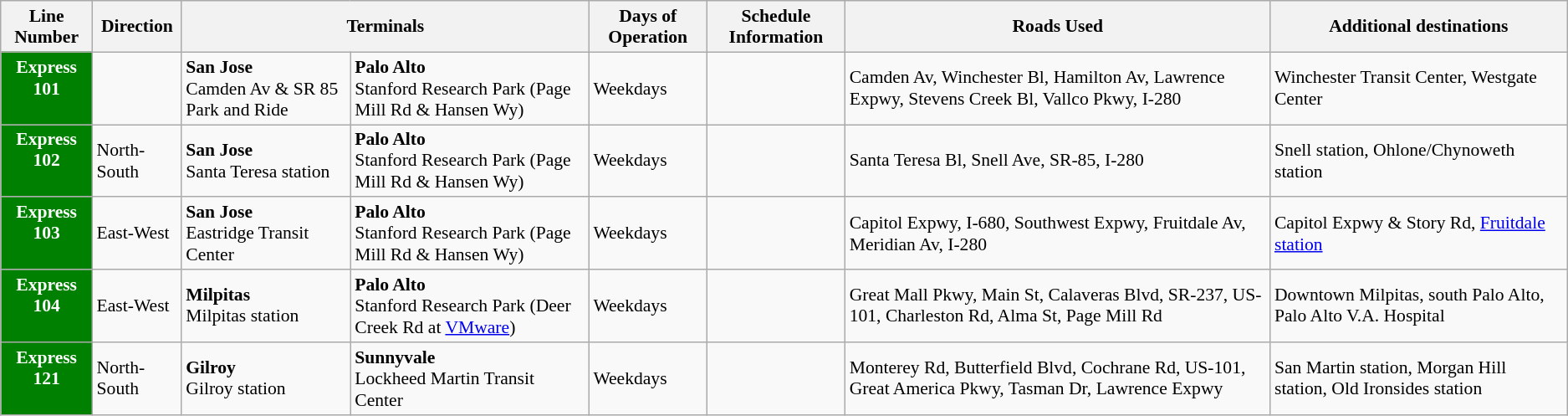<table class="wikitable" style="font-size: 90%;" |>
<tr>
<th>Line Number</th>
<th>Direction</th>
<th colspan="2">Terminals</th>
<th>Days of Operation</th>
<th>Schedule Information</th>
<th>Roads Used</th>
<th>Additional destinations</th>
</tr>
<tr>
<td align="center" style="vertical-align:top; background:green; color:white"><div><strong>Express 101</strong></div></td>
<td></td>
<td><strong>San Jose</strong><br>Camden Av & SR 85 Park and Ride</td>
<td><strong>Palo Alto</strong><br>Stanford Research Park (Page Mill Rd & Hansen Wy)</td>
<td>Weekdays</td>
<td></td>
<td>Camden Av, Winchester Bl, Hamilton Av, Lawrence Expwy, Stevens Creek Bl, Vallco Pkwy, I-280</td>
<td>Winchester Transit Center, Westgate Center</td>
</tr>
<tr>
<td align="center" style="vertical-align:top; background:green; color:white"><div><strong>Express 102</strong></div></td>
<td>North-South</td>
<td><strong>San Jose</strong><br>Santa Teresa station</td>
<td><strong>Palo Alto</strong><br>Stanford Research Park (Page Mill Rd & Hansen Wy)</td>
<td>Weekdays</td>
<td></td>
<td>Santa Teresa Bl, Snell Ave, SR-85, I-280</td>
<td>Snell station, Ohlone/Chynoweth station</td>
</tr>
<tr>
<td align="center" style="vertical-align:top; background:green; color:white"><div><strong>Express 103</strong></div></td>
<td>East-West</td>
<td><strong>San Jose</strong><br>Eastridge Transit Center</td>
<td><strong>Palo Alto</strong><br>Stanford Research Park (Page Mill Rd & Hansen Wy)</td>
<td>Weekdays</td>
<td></td>
<td>Capitol Expwy, I-680, Southwest Expwy, Fruitdale Av, Meridian Av, I-280</td>
<td>Capitol Expwy & Story Rd, <a href='#'>Fruitdale station</a></td>
</tr>
<tr>
<td align="center" style="vertical-align:top; background:green; color:white"><div><strong>Express 104</strong></div></td>
<td>East-West</td>
<td><strong>Milpitas</strong><br>Milpitas station</td>
<td><strong>Palo Alto</strong><br>Stanford Research Park (Deer Creek Rd at <a href='#'>VMware</a>)</td>
<td>Weekdays</td>
<td></td>
<td>Great Mall Pkwy, Main St, Calaveras Blvd, SR-237, US-101, Charleston Rd, Alma St, Page Mill Rd</td>
<td>Downtown Milpitas, south Palo Alto, Palo Alto V.A. Hospital</td>
</tr>
<tr>
<td align="center" style="vertical-align:top; background:green; color:white"><div><strong>Express 121</strong></div></td>
<td>North-South</td>
<td><strong>Gilroy</strong><br>Gilroy station</td>
<td><strong>Sunnyvale</strong><br>Lockheed Martin Transit Center</td>
<td>Weekdays</td>
<td></td>
<td>Monterey Rd, Butterfield Blvd, Cochrane Rd, US-101, Great America Pkwy, Tasman Dr, Lawrence Expwy</td>
<td>San Martin station, Morgan Hill station, Old Ironsides station</td>
</tr>
</table>
